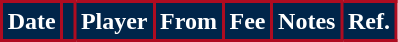<table class="wikitable">
<tr>
<th style="background:#00254A;color:white;border:2px solid #AE0C21">Date</th>
<th style="background:#00254A;color:white;border:2px solid #AE0C21"></th>
<th style="background:#00254A;color:white;border:2px solid #AE0C21">Player</th>
<th style="background:#00254A;color:white;border:2px solid #AE0C21">From</th>
<th style="background:#00254A;color:white;border:2px solid #AE0C21">Fee</th>
<th style="background:#00254A;color:white;border:2px solid #AE0C21">Notes</th>
<th style="background:#00254A;color:white;border:2px solid #AE0C21">Ref.</th>
</tr>
</table>
